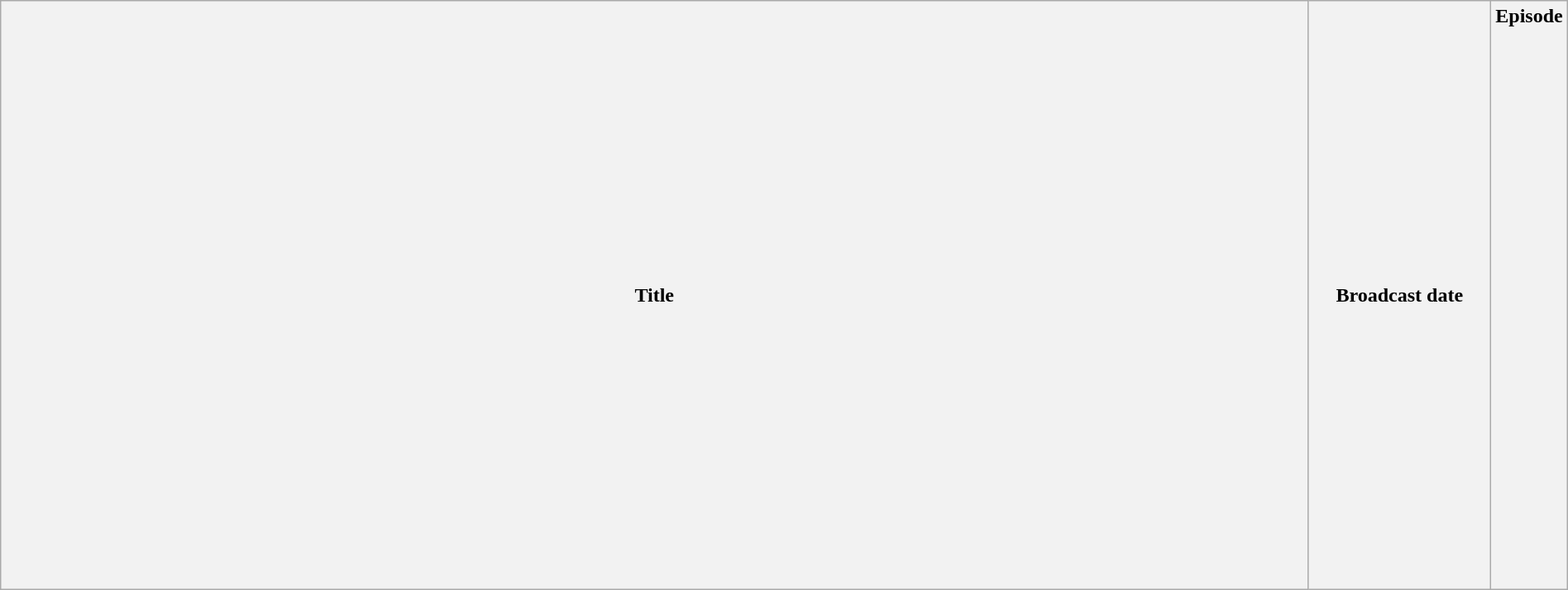<table class="wikitable plainrowheaders" style="width:100%; margin:auto;">
<tr>
<th>Title</th>
<th width="140">Broadcast date</th>
<th width="40">Episode<br><br><br><br><br><br><br><br><br><br><br><br><br><br><br><br><br><br><br><br><br><br><br><br><br><br></th>
</tr>
</table>
